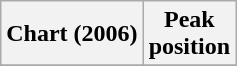<table class="wikitable plainrowheaders" style="text-align:center">
<tr>
<th scope="col">Chart (2006)</th>
<th scope="col">Peak<br>position</th>
</tr>
<tr>
</tr>
</table>
